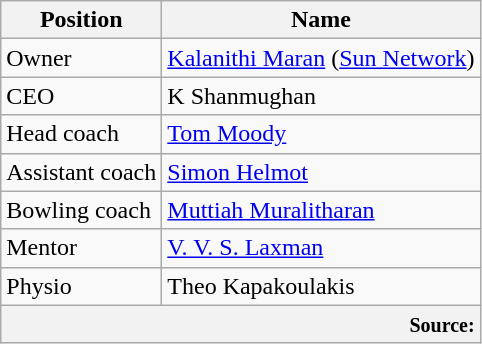<table class="wikitable">
<tr>
<th>Position</th>
<th>Name</th>
</tr>
<tr>
<td>Owner</td>
<td><a href='#'>Kalanithi Maran</a> (<a href='#'>Sun Network</a>)</td>
</tr>
<tr>
<td>CEO</td>
<td>K Shanmughan</td>
</tr>
<tr>
<td>Head coach</td>
<td><a href='#'>Tom Moody</a></td>
</tr>
<tr>
<td>Assistant coach</td>
<td><a href='#'>Simon Helmot</a></td>
</tr>
<tr>
<td>Bowling coach</td>
<td><a href='#'>Muttiah Muralitharan</a></td>
</tr>
<tr>
<td>Mentor</td>
<td><a href='#'>V. V. S. Laxman</a></td>
</tr>
<tr>
<td>Physio</td>
<td>Theo Kapakoulakis</td>
</tr>
<tr>
<th colspan="2" style="text-align:right;"><small>Source:</small></th>
</tr>
</table>
